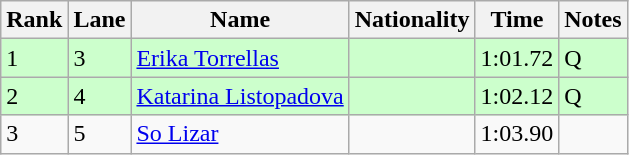<table class="wikitable">
<tr>
<th>Rank</th>
<th>Lane</th>
<th>Name</th>
<th>Nationality</th>
<th>Time</th>
<th>Notes</th>
</tr>
<tr bgcolor=ccffcc>
<td>1</td>
<td>3</td>
<td><a href='#'>Erika Torrellas</a></td>
<td></td>
<td>1:01.72</td>
<td>Q</td>
</tr>
<tr bgcolor=ccffcc>
<td>2</td>
<td>4</td>
<td><a href='#'>Katarina Listopadova</a></td>
<td></td>
<td>1:02.12</td>
<td>Q</td>
</tr>
<tr>
<td>3</td>
<td>5</td>
<td><a href='#'>So Lizar</a></td>
<td></td>
<td>1:03.90</td>
<td></td>
</tr>
</table>
